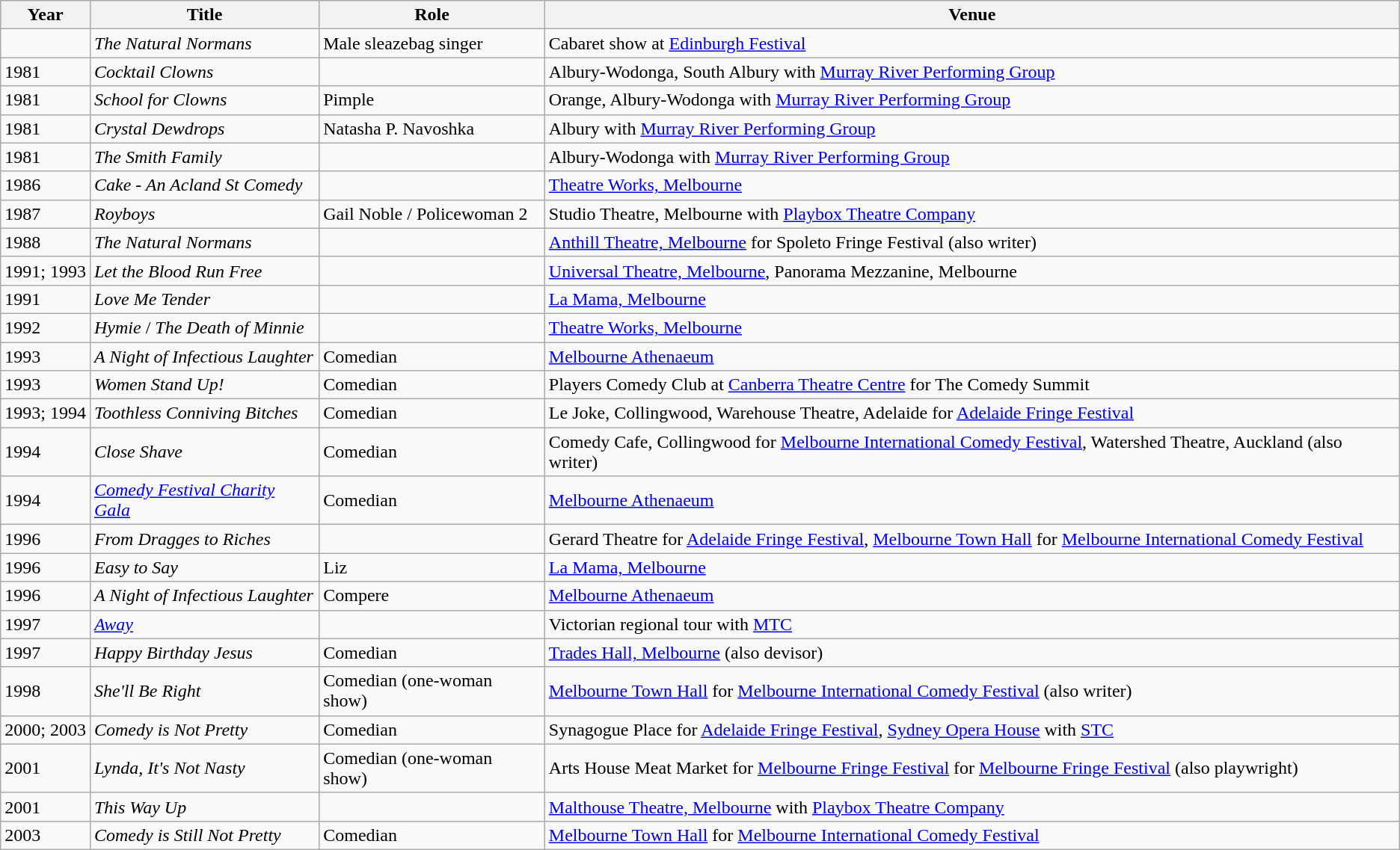<table class=wikitable>
<tr>
<th>Year</th>
<th>Title</th>
<th>Role</th>
<th>Venue</th>
</tr>
<tr>
<td></td>
<td><em>The Natural Normans</em></td>
<td>Male sleazebag singer</td>
<td>Cabaret show at <a href='#'>Edinburgh Festival</a></td>
</tr>
<tr>
<td>1981</td>
<td><em>Cocktail Clowns</em></td>
<td></td>
<td>Albury-Wodonga, South Albury with <a href='#'>Murray River Performing Group</a></td>
</tr>
<tr>
<td>1981</td>
<td><em>School for Clowns</em></td>
<td>Pimple</td>
<td>Orange, Albury-Wodonga with <a href='#'>Murray River Performing Group</a></td>
</tr>
<tr>
<td>1981</td>
<td><em>Crystal Dewdrops</em></td>
<td>Natasha P. Navoshka</td>
<td>Albury with <a href='#'>Murray River Performing Group</a></td>
</tr>
<tr>
<td>1981</td>
<td><em>The Smith Family</em></td>
<td></td>
<td>Albury-Wodonga with <a href='#'>Murray River Performing Group</a></td>
</tr>
<tr>
<td>1986</td>
<td><em>Cake - An Acland St Comedy</em></td>
<td></td>
<td><a href='#'>Theatre Works, Melbourne</a></td>
</tr>
<tr>
<td>1987</td>
<td><em>Royboys</em></td>
<td>Gail Noble / Policewoman 2</td>
<td>Studio Theatre, Melbourne with <a href='#'>Playbox Theatre Company</a></td>
</tr>
<tr>
<td>1988</td>
<td><em>The Natural Normans</em></td>
<td></td>
<td><a href='#'>Anthill Theatre, Melbourne</a> for Spoleto Fringe Festival (also writer)</td>
</tr>
<tr>
<td>1991; 1993</td>
<td><em>Let the Blood Run Free</em></td>
<td></td>
<td><a href='#'>Universal Theatre, Melbourne</a>, Panorama Mezzanine, Melbourne</td>
</tr>
<tr>
<td>1991</td>
<td><em>Love Me Tender</em></td>
<td></td>
<td><a href='#'>La Mama, Melbourne</a></td>
</tr>
<tr>
<td>1992</td>
<td><em>Hymie</em> / <em>The Death of Minnie</em></td>
<td></td>
<td><a href='#'>Theatre Works, Melbourne</a></td>
</tr>
<tr>
<td>1993</td>
<td><em>A Night of Infectious Laughter</em></td>
<td>Comedian</td>
<td><a href='#'>Melbourne Athenaeum</a></td>
</tr>
<tr>
<td>1993</td>
<td><em>Women Stand Up!</em></td>
<td>Comedian</td>
<td>Players Comedy Club at <a href='#'>Canberra Theatre Centre</a> for The Comedy Summit</td>
</tr>
<tr>
<td>1993; 1994</td>
<td><em>Toothless Conniving Bitches</em></td>
<td>Comedian</td>
<td>Le Joke, Collingwood, Warehouse Theatre, Adelaide for <a href='#'>Adelaide Fringe Festival</a></td>
</tr>
<tr>
<td>1994</td>
<td><em>Close Shave</em></td>
<td>Comedian</td>
<td>Comedy Cafe, Collingwood for <a href='#'>Melbourne International Comedy Festival</a>, Watershed Theatre, Auckland (also writer)</td>
</tr>
<tr>
<td>1994</td>
<td><em><a href='#'>Comedy Festival Charity Gala</a></em></td>
<td>Comedian</td>
<td><a href='#'>Melbourne Athenaeum</a></td>
</tr>
<tr>
<td>1996</td>
<td><em>From Dragges to Riches</em></td>
<td></td>
<td>Gerard Theatre for <a href='#'>Adelaide Fringe Festival</a>, <a href='#'>Melbourne Town Hall</a> for <a href='#'>Melbourne International Comedy Festival</a></td>
</tr>
<tr>
<td>1996</td>
<td><em>Easy to Say</em></td>
<td>Liz</td>
<td><a href='#'>La Mama, Melbourne</a></td>
</tr>
<tr>
<td>1996</td>
<td><em>A Night of Infectious Laughter</em></td>
<td>Compere</td>
<td><a href='#'>Melbourne Athenaeum</a></td>
</tr>
<tr>
<td>1997</td>
<td><em><a href='#'>Away</a></em></td>
<td></td>
<td>Victorian regional tour with <a href='#'>MTC</a></td>
</tr>
<tr>
<td>1997</td>
<td><em>Happy Birthday Jesus</em></td>
<td>Comedian</td>
<td><a href='#'>Trades Hall, Melbourne</a> (also devisor)</td>
</tr>
<tr>
<td>1998</td>
<td><em>She'll Be Right</em></td>
<td>Comedian (one-woman show)</td>
<td><a href='#'>Melbourne Town Hall</a> for <a href='#'>Melbourne International Comedy Festival</a> (also writer)</td>
</tr>
<tr>
<td>2000; 2003</td>
<td><em>Comedy is Not Pretty</em></td>
<td>Comedian</td>
<td>Synagogue Place for <a href='#'>Adelaide Fringe Festival</a>, <a href='#'>Sydney Opera House</a> with <a href='#'>STC</a></td>
</tr>
<tr>
<td>2001</td>
<td><em>Lynda, It's Not Nasty</em></td>
<td>Comedian (one-woman show)</td>
<td>Arts House Meat Market for <a href='#'>Melbourne Fringe Festival</a> for <a href='#'>Melbourne Fringe Festival</a> (also playwright)</td>
</tr>
<tr>
<td>2001</td>
<td><em>This Way Up</em></td>
<td></td>
<td><a href='#'>Malthouse Theatre, Melbourne</a> with <a href='#'>Playbox Theatre Company</a></td>
</tr>
<tr>
<td>2003</td>
<td><em>Comedy is Still Not Pretty</em></td>
<td>Comedian</td>
<td><a href='#'>Melbourne Town Hall</a> for <a href='#'>Melbourne International Comedy Festival</a></td>
</tr>
</table>
